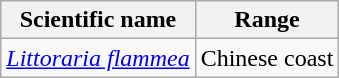<table class="wikitable">
<tr>
<th>Scientific name</th>
<th>Range</th>
</tr>
<tr>
<td><em><a href='#'>Littoraria flammea</a></em></td>
<td>Chinese coast</td>
</tr>
</table>
